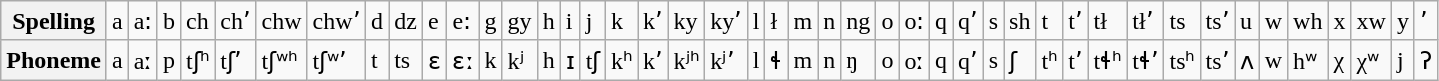<table class="wikitable" border="1">
<tr>
<th>Spelling</th>
<td>a</td>
<td>a꞉</td>
<td>b</td>
<td>ch</td>
<td>chʼ</td>
<td>chw</td>
<td>chwʼ</td>
<td>d</td>
<td>dz</td>
<td>e</td>
<td>e꞉</td>
<td>g</td>
<td>gy</td>
<td>h</td>
<td>i</td>
<td>j</td>
<td>k</td>
<td>kʼ</td>
<td>ky</td>
<td>kyʼ</td>
<td>l</td>
<td>ł</td>
<td>m</td>
<td>n</td>
<td>ng</td>
<td>o</td>
<td>o꞉</td>
<td>q</td>
<td>qʼ</td>
<td>s</td>
<td>sh</td>
<td>t</td>
<td>tʼ</td>
<td>tł</td>
<td>tłʼ</td>
<td>ts</td>
<td>tsʼ</td>
<td>u</td>
<td>w</td>
<td>wh</td>
<td>x</td>
<td>xw</td>
<td>y</td>
<td>ʼ</td>
</tr>
<tr>
<th>Phoneme</th>
<td>a</td>
<td>aː</td>
<td>p</td>
<td>tʃʰ</td>
<td>tʃʼ</td>
<td>tʃʷʰ</td>
<td>tʃʷʼ</td>
<td>t</td>
<td>ts</td>
<td>ɛ</td>
<td>ɛː</td>
<td>k</td>
<td>kʲ</td>
<td>h</td>
<td>ɪ</td>
<td>tʃ</td>
<td>kʰ</td>
<td>kʼ</td>
<td>kʲʰ</td>
<td>kʲʼ</td>
<td>l</td>
<td>ɬ</td>
<td>m</td>
<td>n</td>
<td>ŋ</td>
<td>o</td>
<td>oː</td>
<td>q</td>
<td>qʼ</td>
<td>s</td>
<td>ʃ</td>
<td>tʰ</td>
<td>tʼ</td>
<td>tɬʰ</td>
<td>tɬʼ</td>
<td>tsʰ</td>
<td>tsʼ</td>
<td>ʌ</td>
<td>w</td>
<td>hʷ</td>
<td>χ</td>
<td>χʷ</td>
<td>j</td>
<td>ʔ</td>
</tr>
</table>
